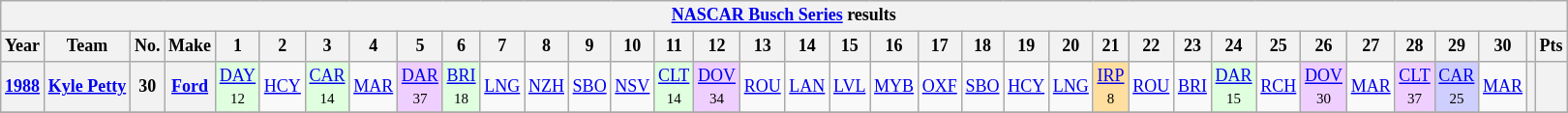<table class="wikitable" style="text-align:center; font-size:75%">
<tr>
<th colspan=42><a href='#'>NASCAR Busch Series</a> results</th>
</tr>
<tr>
<th>Year</th>
<th>Team</th>
<th>No.</th>
<th>Make</th>
<th>1</th>
<th>2</th>
<th>3</th>
<th>4</th>
<th>5</th>
<th>6</th>
<th>7</th>
<th>8</th>
<th>9</th>
<th>10</th>
<th>11</th>
<th>12</th>
<th>13</th>
<th>14</th>
<th>15</th>
<th>16</th>
<th>17</th>
<th>18</th>
<th>19</th>
<th>20</th>
<th>21</th>
<th>22</th>
<th>23</th>
<th>24</th>
<th>25</th>
<th>26</th>
<th>27</th>
<th>28</th>
<th>29</th>
<th>30</th>
<th></th>
<th>Pts</th>
</tr>
<tr>
<th><a href='#'>1988</a></th>
<th><a href='#'>Kyle Petty</a></th>
<th>30</th>
<th><a href='#'>Ford</a></th>
<td style="background:#DFFFDF;"><a href='#'>DAY</a><br><small>12</small></td>
<td><a href='#'>HCY</a></td>
<td style="background:#DFFFDF;"><a href='#'>CAR</a><br><small>14</small></td>
<td><a href='#'>MAR</a></td>
<td style="background:#EFCFFF;"><a href='#'>DAR</a><br><small>37</small></td>
<td style="background:#DFFFDF;"><a href='#'>BRI</a><br><small>18</small></td>
<td><a href='#'>LNG</a></td>
<td><a href='#'>NZH</a></td>
<td><a href='#'>SBO</a></td>
<td><a href='#'>NSV</a></td>
<td style="background:#DFFFDF;"><a href='#'>CLT</a><br><small>14</small></td>
<td style="background:#EFCFFF;"><a href='#'>DOV</a><br><small>34</small></td>
<td><a href='#'>ROU</a></td>
<td><a href='#'>LAN</a></td>
<td><a href='#'>LVL</a></td>
<td><a href='#'>MYB</a></td>
<td><a href='#'>OXF</a></td>
<td><a href='#'>SBO</a></td>
<td><a href='#'>HCY</a></td>
<td><a href='#'>LNG</a></td>
<td style="background:#FFDF9F;"><a href='#'>IRP</a><br><small>8</small></td>
<td><a href='#'>ROU</a></td>
<td><a href='#'>BRI</a></td>
<td style="background:#DFFFDF;"><a href='#'>DAR</a><br><small>15</small></td>
<td><a href='#'>RCH</a></td>
<td style="background:#EFCFFF;"><a href='#'>DOV</a><br><small>30</small></td>
<td><a href='#'>MAR</a></td>
<td style="background:#EFCFFF;"><a href='#'>CLT</a><br><small>37</small></td>
<td style="background:#CFCFFF;"><a href='#'>CAR</a><br><small>25</small></td>
<td><a href='#'>MAR</a></td>
<th></th>
<th></th>
</tr>
<tr>
</tr>
</table>
